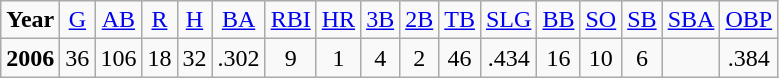<table class="sortable wikitable">
<tr align=center>
<td><strong>Year</strong></td>
<td><a href='#'>G</a></td>
<td><a href='#'>AB</a></td>
<td><a href='#'>R</a></td>
<td><a href='#'>H</a></td>
<td><a href='#'>BA</a></td>
<td><a href='#'>RBI</a></td>
<td><a href='#'>HR</a></td>
<td><a href='#'>3B</a></td>
<td><a href='#'>2B</a></td>
<td><a href='#'>TB</a></td>
<td><a href='#'>SLG</a></td>
<td><a href='#'>BB</a></td>
<td><a href='#'>SO</a></td>
<td><a href='#'>SB</a></td>
<td><a href='#'>SBA</a></td>
<td><a href='#'>OBP</a></td>
</tr>
<tr align=center>
<td><strong>2006</strong></td>
<td>36</td>
<td>106</td>
<td>18</td>
<td>32</td>
<td>.302</td>
<td>9</td>
<td>1</td>
<td>4</td>
<td>2</td>
<td>46</td>
<td>.434</td>
<td>16</td>
<td>10</td>
<td>6</td>
<td></td>
<td>.384</td>
</tr>
</table>
